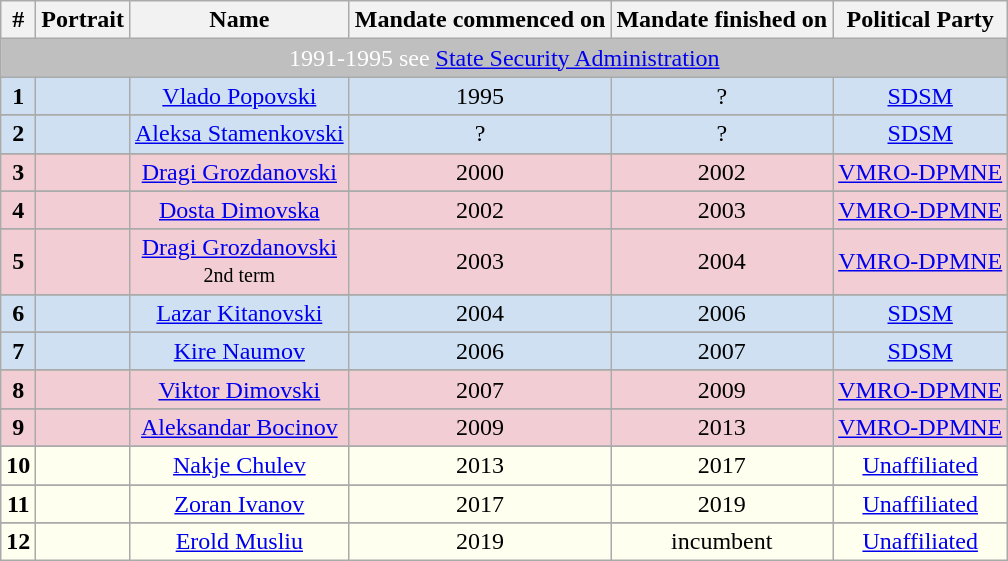<table class="wikitable sortable" style="text-align:center">
<tr>
<th>#</th>
<th>Portrait</th>
<th>Name</th>
<th>Mandate commenced on</th>
<th>Mandate finished on</th>
<th>Political Party</th>
</tr>
<tr>
<td align="center" colspan="6" style="background: #BFBFBF; color: white">1991-1995 see <a href='#'>State Security Administration</a></td>
</tr>
<tr>
</tr>
<tr bgcolor=#CEE0F2>
<td><strong>1</strong></td>
<td></td>
<td><a href='#'>Vlado Popovski</a></td>
<td>1995</td>
<td>?</td>
<td><a href='#'>SDSM</a></td>
</tr>
<tr>
</tr>
<tr bgcolor=#CEE0F2>
<td><strong>2</strong></td>
<td></td>
<td><a href='#'>Aleksa Stamenkovski</a></td>
<td>?</td>
<td>?</td>
<td><a href='#'>SDSM</a></td>
</tr>
<tr>
</tr>
<tr bgcolor=#F2CED4>
<td><strong>3</strong></td>
<td></td>
<td><a href='#'>Dragi Grozdanovski</a></td>
<td>2000</td>
<td>2002</td>
<td><a href='#'>VMRO-DPMNE</a></td>
</tr>
<tr>
</tr>
<tr bgcolor=#F2CED4>
<td><strong>4</strong></td>
<td></td>
<td><a href='#'>Dosta Dimovska</a></td>
<td>2002</td>
<td>2003</td>
<td><a href='#'>VMRO-DPMNE</a></td>
</tr>
<tr>
</tr>
<tr bgcolor=#F2CED4>
<td><strong>5</strong></td>
<td></td>
<td><a href='#'>Dragi Grozdanovski</a> <br> <small>2nd term</small></td>
<td>2003</td>
<td>2004</td>
<td><a href='#'>VMRO-DPMNE</a></td>
</tr>
<tr>
</tr>
<tr bgcolor=#CEE0F2>
<td><strong>6</strong></td>
<td></td>
<td><a href='#'>Lazar Kitanovski</a></td>
<td>2004</td>
<td>2006</td>
<td><a href='#'>SDSM</a></td>
</tr>
<tr>
</tr>
<tr bgcolor=#CEE0F2>
<td><strong>7</strong></td>
<td></td>
<td><a href='#'>Kire Naumov</a></td>
<td>2006</td>
<td>2007</td>
<td><a href='#'>SDSM</a></td>
</tr>
<tr>
</tr>
<tr bgcolor=#F2CED4>
<td><strong>8</strong></td>
<td></td>
<td><a href='#'>Viktor Dimovski</a></td>
<td>2007</td>
<td>2009</td>
<td><a href='#'>VMRO-DPMNE</a></td>
</tr>
<tr>
</tr>
<tr bgcolor=#F2CED4>
<td><strong>9</strong></td>
<td></td>
<td><a href='#'>Aleksandar Bocinov</a></td>
<td>2009</td>
<td>2013</td>
<td><a href='#'>VMRO-DPMNE</a></td>
</tr>
<tr>
</tr>
<tr bgcolor=#fffff>
<td><strong>10</strong></td>
<td></td>
<td><a href='#'>Nakje Chulev</a></td>
<td>2013</td>
<td>2017</td>
<td><a href='#'>Unaffiliated</a></td>
</tr>
<tr>
</tr>
<tr bgcolor=#fffff>
<td><strong>11</strong></td>
<td></td>
<td><a href='#'>Zoran Ivanov</a></td>
<td>2017</td>
<td>2019</td>
<td><a href='#'>Unaffiliated</a></td>
</tr>
<tr>
</tr>
<tr bgcolor=#fffff>
<td><strong>12</strong></td>
<td></td>
<td><a href='#'>Erold Musliu</a></td>
<td>2019</td>
<td>incumbent</td>
<td><a href='#'>Unaffiliated</a></td>
</tr>
</table>
